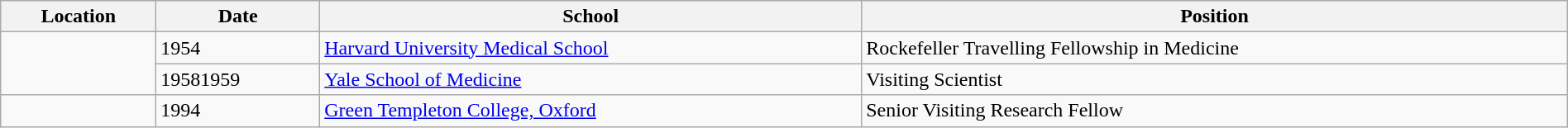<table class="wikitable" width="100%">
<tr>
<th>Location</th>
<th>Date</th>
<th>School</th>
<th>Position</th>
</tr>
<tr>
<td rowspan="2"></td>
<td>1954</td>
<td><a href='#'>Harvard University Medical School</a></td>
<td>Rockefeller Travelling Fellowship in Medicine</td>
</tr>
<tr>
<td>19581959</td>
<td><a href='#'>Yale School of Medicine</a></td>
<td>Visiting Scientist</td>
</tr>
<tr>
<td></td>
<td>1994</td>
<td><a href='#'>Green Templeton College, Oxford</a></td>
<td>Senior Visiting Research Fellow</td>
</tr>
</table>
